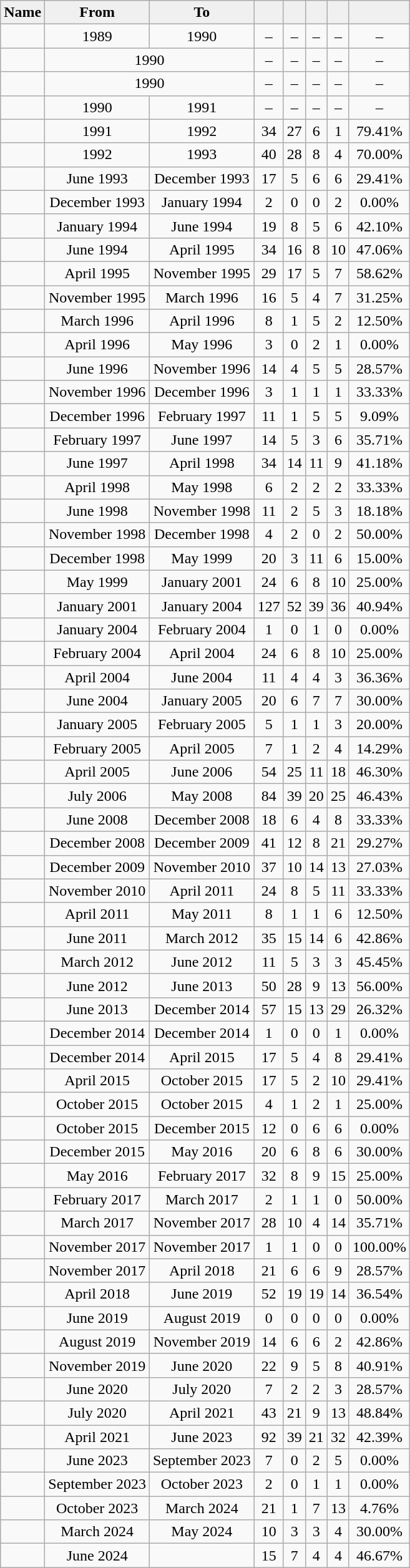<table class="wikitable sortable">
<tr style="background:#f0f0f0;">
<td align="center"><strong>Name</strong></td>
<td align="center"><strong>From</strong></td>
<td align="center"><strong>To</strong></td>
<td align="center"><strong></strong></td>
<td align="center"><strong></strong></td>
<td align="center"><strong></strong></td>
<td align="center"><strong></strong></td>
<td align="center"><strong></strong></td>
</tr>
<tr>
<td> </td>
<td align="center">1989</td>
<td align="center">1990</td>
<td align="center">–</td>
<td align="center">–</td>
<td align="center">–</td>
<td align="center">–</td>
<td align="center">–</td>
</tr>
<tr>
<td> </td>
<td colspan="2" align="center">1990</td>
<td align="center">–</td>
<td align="center">–</td>
<td align="center">–</td>
<td align="center">–</td>
<td align="center">–</td>
</tr>
<tr>
<td> </td>
<td colspan="2" align="center">1990</td>
<td align="center">–</td>
<td align="center">–</td>
<td align="center">–</td>
<td align="center">–</td>
<td align="center">–</td>
</tr>
<tr>
<td> </td>
<td align="center">1990</td>
<td align="center">1991</td>
<td align="center">–</td>
<td align="center">–</td>
<td align="center">–</td>
<td align="center">–</td>
<td align="center">–</td>
</tr>
<tr>
<td> </td>
<td align="center">1991</td>
<td align="center">1992</td>
<td align="center">34</td>
<td align="center">27</td>
<td align="center">6</td>
<td align="center">1</td>
<td align="center">79.41%</td>
</tr>
<tr>
<td> </td>
<td align="center">1992</td>
<td align="center">1993</td>
<td align="center">40</td>
<td align="center">28</td>
<td align="center">8</td>
<td align="center">4</td>
<td align="center">70.00%</td>
</tr>
<tr>
<td> </td>
<td align="center">June 1993</td>
<td align="center">December 1993</td>
<td align="center">17</td>
<td align="center">5</td>
<td align="center">6</td>
<td align="center">6</td>
<td align="center">29.41%</td>
</tr>
<tr>
<td> </td>
<td align="center">December 1993</td>
<td align="center">January 1994</td>
<td align="center">2</td>
<td align="center">0</td>
<td align="center">0</td>
<td align="center">2</td>
<td align="center">0.00%</td>
</tr>
<tr>
<td> </td>
<td align="center">January 1994</td>
<td align="center">June 1994</td>
<td align="center">19</td>
<td align="center">8</td>
<td align="center">5</td>
<td align="center">6</td>
<td align="center">42.10%</td>
</tr>
<tr>
<td> </td>
<td align="center">June 1994</td>
<td align="center">April 1995</td>
<td align="center">34</td>
<td align="center">16</td>
<td align="center">8</td>
<td align="center">10</td>
<td align="center">47.06%</td>
</tr>
<tr>
<td> </td>
<td align="center">April 1995</td>
<td align="center">November 1995</td>
<td align="center">29</td>
<td align="center">17</td>
<td align="center">5</td>
<td align="center">7</td>
<td align="center">58.62%</td>
</tr>
<tr>
<td> </td>
<td align="center">November 1995</td>
<td align="center">March 1996</td>
<td align="center">16</td>
<td align="center">5</td>
<td align="center">4</td>
<td align="center">7</td>
<td align="center">31.25%</td>
</tr>
<tr>
<td> </td>
<td align="center">March 1996</td>
<td align="center">April 1996</td>
<td align="center">8</td>
<td align="center">1</td>
<td align="center">5</td>
<td align="center">2</td>
<td align="center">12.50%</td>
</tr>
<tr>
<td> </td>
<td align="center">April 1996</td>
<td align="center">May 1996</td>
<td align="center">3</td>
<td align="center">0</td>
<td align="center">2</td>
<td align="center">1</td>
<td align="center">0.00%</td>
</tr>
<tr>
<td> </td>
<td align="center">June 1996</td>
<td align="center">November 1996</td>
<td align="center">14</td>
<td align="center">4</td>
<td align="center">5</td>
<td align="center">5</td>
<td align="center">28.57%</td>
</tr>
<tr>
<td> </td>
<td align="center">November 1996</td>
<td align="center">December 1996</td>
<td align="center">3</td>
<td align="center">1</td>
<td align="center">1</td>
<td align="center">1</td>
<td align="center">33.33%</td>
</tr>
<tr>
<td> </td>
<td align="center">December 1996</td>
<td align="center">February 1997</td>
<td align="center">11</td>
<td align="center">1</td>
<td align="center">5</td>
<td align="center">5</td>
<td align="center">9.09%</td>
</tr>
<tr>
<td> </td>
<td align="center">February 1997</td>
<td align="center">June 1997</td>
<td align="center">14</td>
<td align="center">5</td>
<td align="center">3</td>
<td align="center">6</td>
<td align="center">35.71%</td>
</tr>
<tr>
<td> </td>
<td align="center">June 1997</td>
<td align="center">April 1998</td>
<td align="center">34</td>
<td align="center">14</td>
<td align="center">11</td>
<td align="center">9</td>
<td align="center">41.18%</td>
</tr>
<tr>
<td> </td>
<td align="center">April 1998</td>
<td align="center">May 1998</td>
<td align="center">6</td>
<td align="center">2</td>
<td align="center">2</td>
<td align="center">2</td>
<td align="center">33.33%</td>
</tr>
<tr>
<td> </td>
<td align="center">June 1998</td>
<td align="center">November 1998</td>
<td align="center">11</td>
<td align="center">2</td>
<td align="center">5</td>
<td align="center">3</td>
<td align="center">18.18%</td>
</tr>
<tr>
<td> </td>
<td align="center">November 1998</td>
<td align="center">December 1998</td>
<td align="center">4</td>
<td align="center">2</td>
<td align="center">0</td>
<td align="center">2</td>
<td align="center">50.00%</td>
</tr>
<tr>
<td> </td>
<td align="center">December 1998</td>
<td align="center">May 1999</td>
<td align="center">20</td>
<td align="center">3</td>
<td align="center">11</td>
<td align="center">6</td>
<td align="center">15.00%</td>
</tr>
<tr>
<td> </td>
<td align="center">May 1999</td>
<td align="center">January 2001</td>
<td align="center">24</td>
<td align="center">6</td>
<td align="center">8</td>
<td align="center">10</td>
<td align="center">25.00%</td>
</tr>
<tr>
<td> </td>
<td align="center">January 2001</td>
<td align="center">January 2004</td>
<td align="center">127</td>
<td align="center">52</td>
<td align="center">39</td>
<td align="center">36</td>
<td align="center">40.94%</td>
</tr>
<tr>
<td> </td>
<td align="center">January 2004</td>
<td align="center">February 2004</td>
<td align="center">1</td>
<td align="center">0</td>
<td align="center">1</td>
<td align="center">0</td>
<td align="center">0.00%</td>
</tr>
<tr>
<td> </td>
<td align="center">February 2004</td>
<td align="center">April 2004</td>
<td align="center">24</td>
<td align="center">6</td>
<td align="center">8</td>
<td align="center">10</td>
<td align="center">25.00%</td>
</tr>
<tr>
<td> </td>
<td align="center">April 2004</td>
<td align="center">June 2004</td>
<td align="center">11</td>
<td align="center">4</td>
<td align="center">4</td>
<td align="center">3</td>
<td align="center">36.36%</td>
</tr>
<tr>
<td> </td>
<td align="center">June 2004</td>
<td align="center">January 2005</td>
<td align="center">20</td>
<td align="center">6</td>
<td align="center">7</td>
<td align="center">7</td>
<td align="center">30.00%</td>
</tr>
<tr>
<td> </td>
<td align="center">January 2005</td>
<td align="center">February 2005</td>
<td align="center">5</td>
<td align="center">1</td>
<td align="center">1</td>
<td align="center">3</td>
<td align="center">20.00%</td>
</tr>
<tr>
<td> </td>
<td align="center">February 2005</td>
<td align="center">April 2005</td>
<td align="center">7</td>
<td align="center">1</td>
<td align="center">2</td>
<td align="center">4</td>
<td align="center">14.29%</td>
</tr>
<tr>
<td> </td>
<td align="center">April 2005</td>
<td align="center">June 2006</td>
<td align="center">54</td>
<td align="center">25</td>
<td align="center">11</td>
<td align="center">18</td>
<td align="center">46.30%</td>
</tr>
<tr>
<td> </td>
<td align="center">July 2006</td>
<td align="center">May 2008</td>
<td align="center">84</td>
<td align="center">39</td>
<td align="center">20</td>
<td align="center">25</td>
<td align="center">46.43%</td>
</tr>
<tr>
<td> </td>
<td align="center">June 2008</td>
<td align="center">December 2008</td>
<td align="center">18</td>
<td align="center">6</td>
<td align="center">4</td>
<td align="center">8</td>
<td align="center">33.33%</td>
</tr>
<tr>
<td> </td>
<td align="center">December 2008</td>
<td align="center">December 2009</td>
<td align="center">41</td>
<td align="center">12</td>
<td align="center">8</td>
<td align="center">21</td>
<td align="center">29.27%</td>
</tr>
<tr>
<td> </td>
<td align="center">December 2009</td>
<td align="center">November 2010</td>
<td align="center">37</td>
<td align="center">10</td>
<td align="center">14</td>
<td align="center">13</td>
<td align="center">27.03%</td>
</tr>
<tr>
<td> </td>
<td align="center">November 2010</td>
<td align="center">April 2011</td>
<td align="center">24</td>
<td align="center">8</td>
<td align="center">5</td>
<td align="center">11</td>
<td align="center">33.33%</td>
</tr>
<tr>
<td> </td>
<td align="center">April 2011</td>
<td align="center">May 2011</td>
<td align="center">8</td>
<td align="center">1</td>
<td align="center">1</td>
<td align="center">6</td>
<td align="center">12.50%</td>
</tr>
<tr>
<td> </td>
<td align="center">June 2011</td>
<td align="center">March 2012</td>
<td align="center">35</td>
<td align="center">15</td>
<td align="center">14</td>
<td align="center">6</td>
<td align="center">42.86%</td>
</tr>
<tr>
<td> </td>
<td align="center">March 2012</td>
<td align="center">June 2012</td>
<td align="center">11</td>
<td align="center">5</td>
<td align="center">3</td>
<td align="center">3</td>
<td align="center">45.45%</td>
</tr>
<tr>
<td> </td>
<td align="center">June 2012</td>
<td align="center">June 2013</td>
<td align="center">50</td>
<td align="center">28</td>
<td align="center">9</td>
<td align="center">13</td>
<td align="center">56.00%</td>
</tr>
<tr>
<td> </td>
<td align="center">June 2013</td>
<td align="center">December 2014</td>
<td align="center">57</td>
<td align="center">15</td>
<td align="center">13</td>
<td align="center">29</td>
<td align="center">26.32%</td>
</tr>
<tr>
<td> </td>
<td align="center">December 2014</td>
<td align="center">December 2014</td>
<td align="center">1</td>
<td align="center">0</td>
<td align="center">0</td>
<td align="center">1</td>
<td align="center">0.00%</td>
</tr>
<tr>
<td> </td>
<td align="center">December 2014</td>
<td align="center">April 2015</td>
<td align="center">17</td>
<td align="center">5</td>
<td align="center">4</td>
<td align="center">8</td>
<td align="center">29.41%</td>
</tr>
<tr>
<td> </td>
<td align="center">April 2015</td>
<td align="center">October 2015</td>
<td align="center">17</td>
<td align="center">5</td>
<td align="center">2</td>
<td align="center">10</td>
<td align="center">29.41%</td>
</tr>
<tr>
<td> </td>
<td align="center">October 2015</td>
<td align="center">October 2015</td>
<td align="center">4</td>
<td align="center">1</td>
<td align="center">2</td>
<td align="center">1</td>
<td align="center">25.00%</td>
</tr>
<tr>
<td> </td>
<td align="center">October 2015</td>
<td align="center">December 2015</td>
<td align="center">12</td>
<td align="center">0</td>
<td align="center">6</td>
<td align="center">6</td>
<td align="center">0.00%</td>
</tr>
<tr>
<td> </td>
<td align="center">December 2015</td>
<td align="center">May 2016</td>
<td align="center">20</td>
<td align="center">6</td>
<td align="center">8</td>
<td align="center">6</td>
<td align="center">30.00%</td>
</tr>
<tr>
<td> </td>
<td align="center">May 2016</td>
<td align="center">February 2017</td>
<td align="center">32</td>
<td align="center">8</td>
<td align="center">9</td>
<td align="center">15</td>
<td align="center">25.00%</td>
</tr>
<tr>
<td> </td>
<td align="center">February 2017</td>
<td align="center">March 2017</td>
<td align="center">2</td>
<td align="center">1</td>
<td align="center">1</td>
<td align="center">0</td>
<td align="center">50.00%</td>
</tr>
<tr>
<td> </td>
<td align="center">March 2017</td>
<td align="center">November 2017</td>
<td align="center">28</td>
<td align="center">10</td>
<td align="center">4</td>
<td align="center">14</td>
<td align="center">35.71%</td>
</tr>
<tr>
<td> </td>
<td align="center">November 2017</td>
<td align="center">November 2017</td>
<td align="center">1</td>
<td align="center">1</td>
<td align="center">0</td>
<td align="center">0</td>
<td align="center">100.00%</td>
</tr>
<tr>
<td> </td>
<td align="center">November 2017</td>
<td align="center">April 2018</td>
<td align="center">21</td>
<td align="center">6</td>
<td align="center">6</td>
<td align="center">9</td>
<td align="center">28.57%</td>
</tr>
<tr>
<td> </td>
<td align="center">April 2018</td>
<td align="center">June 2019</td>
<td align="center">52</td>
<td align="center">19</td>
<td align="center">19</td>
<td align="center">14</td>
<td align="center">36.54%</td>
</tr>
<tr>
<td> </td>
<td align="center">June 2019</td>
<td align="center">August 2019</td>
<td align="center">0</td>
<td align="center">0</td>
<td align="center">0</td>
<td align="center">0</td>
<td align="center">0.00%</td>
</tr>
<tr>
<td> </td>
<td align="center">August 2019</td>
<td align="center">November 2019</td>
<td align="center">14</td>
<td align="center">6</td>
<td align="center">6</td>
<td align="center">2</td>
<td align="center">42.86%</td>
</tr>
<tr>
<td> </td>
<td align="center">November 2019</td>
<td align="center">June 2020</td>
<td align="center">22</td>
<td align="center">9</td>
<td align="center">5</td>
<td align="center">8</td>
<td align="center">40.91%</td>
</tr>
<tr>
<td> </td>
<td align="center">June 2020</td>
<td align="center">July 2020</td>
<td align="center">7</td>
<td align="center">2</td>
<td align="center">2</td>
<td align="center">3</td>
<td align="center">28.57%</td>
</tr>
<tr>
<td> </td>
<td align="center">July 2020</td>
<td align="center">April 2021</td>
<td align="center">43</td>
<td align="center">21</td>
<td align="center">9</td>
<td align="center">13</td>
<td align="center">48.84%</td>
</tr>
<tr>
<td> </td>
<td align="center">April 2021</td>
<td align="center">June 2023</td>
<td align="center">92</td>
<td align="center">39</td>
<td align="center">21</td>
<td align="center">32</td>
<td align="center">42.39%</td>
</tr>
<tr>
<td> </td>
<td align="center">June 2023</td>
<td align="center">September 2023</td>
<td align="center">7</td>
<td align="center">0</td>
<td align="center">2</td>
<td align="center">5</td>
<td align="center">0.00%</td>
</tr>
<tr>
<td> </td>
<td align="center">September 2023</td>
<td align="center">October 2023</td>
<td align="center">2</td>
<td align="center">0</td>
<td align="center">1</td>
<td align="center">1</td>
<td align="center">0.00%</td>
</tr>
<tr>
<td> </td>
<td align="center">October 2023</td>
<td align="center">March 2024</td>
<td align="center">21</td>
<td align="center">1</td>
<td align="center">7</td>
<td align="center">13</td>
<td align="center">4.76%</td>
</tr>
<tr>
<td> </td>
<td align="center">March 2024</td>
<td align="center">May 2024</td>
<td align="center">10</td>
<td align="center">3</td>
<td align="center">3</td>
<td align="center">4</td>
<td align="center">30.00%</td>
</tr>
<tr>
<td> </td>
<td align="center">June 2024</td>
<td align="center"></td>
<td align="center">15</td>
<td align="center">7</td>
<td align="center">4</td>
<td align="center">4</td>
<td align="center">46.67%</td>
</tr>
</table>
